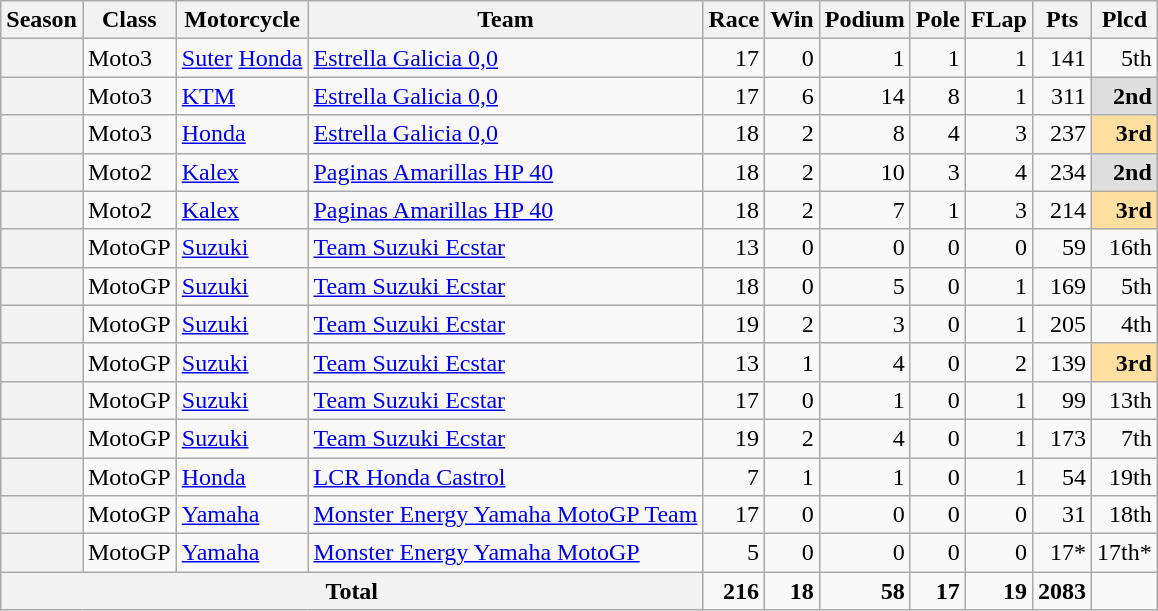<table class="wikitable" style="text-align:right;">
<tr>
<th>Season</th>
<th>Class</th>
<th>Motorcycle</th>
<th>Team</th>
<th>Race</th>
<th>Win</th>
<th>Podium</th>
<th>Pole</th>
<th>FLap</th>
<th>Pts</th>
<th>Plcd</th>
</tr>
<tr>
<th></th>
<td style="text-align:left;">Moto3</td>
<td style="text-align:left;"><a href='#'>Suter</a> <a href='#'>Honda</a></td>
<td style="text-align:left;"><a href='#'>Estrella Galicia 0,0</a></td>
<td>17</td>
<td>0</td>
<td>1</td>
<td>1</td>
<td>1</td>
<td>141</td>
<td>5th</td>
</tr>
<tr>
<th></th>
<td style="text-align:left;">Moto3</td>
<td style="text-align:left;"><a href='#'>KTM</a></td>
<td style="text-align:left;"><a href='#'>Estrella Galicia 0,0</a></td>
<td>17</td>
<td>6</td>
<td>14</td>
<td>8</td>
<td>1</td>
<td>311</td>
<td style="background:#DFDFDF;"><strong>2nd</strong></td>
</tr>
<tr>
<th></th>
<td style="text-align:left;">Moto3</td>
<td style="text-align:left;"><a href='#'>Honda</a></td>
<td style="text-align:left;"><a href='#'>Estrella Galicia 0,0</a></td>
<td>18</td>
<td>2</td>
<td>8</td>
<td>4</td>
<td>3</td>
<td>237</td>
<td style="background:#FFDF9F;"><strong>3rd</strong></td>
</tr>
<tr>
<th></th>
<td style="text-align:left;">Moto2</td>
<td style="text-align:left;"><a href='#'>Kalex</a></td>
<td style="text-align:left;"><a href='#'>Paginas Amarillas HP 40</a></td>
<td>18</td>
<td>2</td>
<td>10</td>
<td>3</td>
<td>4</td>
<td>234</td>
<td style="background:#DFDFDF;"><strong>2nd</strong></td>
</tr>
<tr>
<th></th>
<td style="text-align:left;">Moto2</td>
<td style="text-align:left;"><a href='#'>Kalex</a></td>
<td style="text-align:left;"><a href='#'>Paginas Amarillas HP 40</a></td>
<td>18</td>
<td>2</td>
<td>7</td>
<td>1</td>
<td>3</td>
<td>214</td>
<td style="background:#FFDF9F;"><strong>3rd</strong></td>
</tr>
<tr>
<th></th>
<td style="text-align:left;">MotoGP</td>
<td style="text-align:left;"><a href='#'>Suzuki</a></td>
<td style="text-align:left;"><a href='#'>Team Suzuki Ecstar</a></td>
<td>13</td>
<td>0</td>
<td>0</td>
<td>0</td>
<td>0</td>
<td>59</td>
<td>16th</td>
</tr>
<tr>
<th></th>
<td style="text-align:left;">MotoGP</td>
<td style="text-align:left;"><a href='#'>Suzuki</a></td>
<td style="text-align:left;"><a href='#'>Team Suzuki Ecstar</a></td>
<td>18</td>
<td>0</td>
<td>5</td>
<td>0</td>
<td>1</td>
<td>169</td>
<td>5th</td>
</tr>
<tr>
<th></th>
<td style="text-align:left;">MotoGP</td>
<td style="text-align:left;"><a href='#'>Suzuki</a></td>
<td style="text-align:left;"><a href='#'>Team Suzuki Ecstar</a></td>
<td>19</td>
<td>2</td>
<td>3</td>
<td>0</td>
<td>1</td>
<td>205</td>
<td>4th</td>
</tr>
<tr>
<th></th>
<td style="text-align:left;">MotoGP</td>
<td style="text-align:left;"><a href='#'>Suzuki</a></td>
<td style="text-align:left;"><a href='#'>Team Suzuki Ecstar</a></td>
<td>13</td>
<td>1</td>
<td>4</td>
<td>0</td>
<td>2</td>
<td>139</td>
<td style="background:#FFDF9F;"><strong>3rd</strong></td>
</tr>
<tr>
<th></th>
<td style="text-align:left;">MotoGP</td>
<td style="text-align:left;"><a href='#'>Suzuki</a></td>
<td style="text-align:left;"><a href='#'>Team Suzuki Ecstar</a></td>
<td>17</td>
<td>0</td>
<td>1</td>
<td>0</td>
<td>1</td>
<td>99</td>
<td>13th</td>
</tr>
<tr>
<th></th>
<td style="text-align:left;">MotoGP</td>
<td style="text-align:left;"><a href='#'>Suzuki</a></td>
<td style="text-align:left;"><a href='#'>Team Suzuki Ecstar</a></td>
<td>19</td>
<td>2</td>
<td>4</td>
<td>0</td>
<td>1</td>
<td>173</td>
<td>7th</td>
</tr>
<tr>
<th></th>
<td style="text-align:left;">MotoGP</td>
<td style="text-align:left;"><a href='#'>Honda</a></td>
<td style="text-align:left;"><a href='#'>LCR Honda Castrol</a></td>
<td>7</td>
<td>1</td>
<td>1</td>
<td>0</td>
<td>1</td>
<td>54</td>
<td>19th</td>
</tr>
<tr>
<th></th>
<td style="text-align:left;">MotoGP</td>
<td style="text-align:left;"><a href='#'>Yamaha</a></td>
<td style="text-align:left;"><a href='#'>Monster Energy Yamaha MotoGP Team</a></td>
<td>17</td>
<td>0</td>
<td>0</td>
<td>0</td>
<td>0</td>
<td>31</td>
<td>18th</td>
</tr>
<tr>
<th></th>
<td style="text-align:left;">MotoGP</td>
<td style="text-align:left;"><a href='#'>Yamaha</a></td>
<td style="text-align:left;"><a href='#'>Monster Energy Yamaha MotoGP</a></td>
<td>5</td>
<td>0</td>
<td>0</td>
<td>0</td>
<td>0</td>
<td>17*</td>
<td>17th*</td>
</tr>
<tr>
<th colspan="4">Total</th>
<td><strong>216</strong></td>
<td><strong>18</strong></td>
<td><strong>58</strong></td>
<td><strong>17</strong></td>
<td><strong>19</strong></td>
<td><strong>2083</strong></td>
<td></td>
</tr>
</table>
